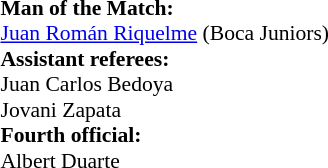<table width=50% style="font-size: 90%">
<tr>
<td><br><strong>Man of the Match:</strong>
<br> <a href='#'>Juan Román Riquelme</a> (Boca Juniors)<br><strong>Assistant referees:</strong>
<br> Juan Carlos Bedoya
<br> Jovani Zapata
<br><strong>Fourth official:</strong>
<br> Albert Duarte</td>
</tr>
</table>
